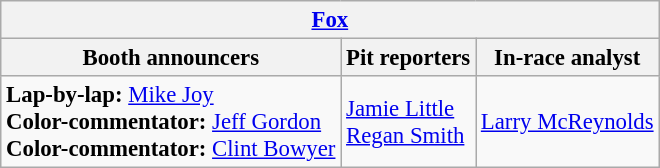<table class="wikitable" style="font-size: 95%">
<tr>
<th colspan="3"><a href='#'>Fox</a></th>
</tr>
<tr>
<th>Booth announcers</th>
<th>Pit reporters</th>
<th>In-race analyst</th>
</tr>
<tr>
<td><strong>Lap-by-lap:</strong> <a href='#'>Mike Joy</a><br><strong>Color-commentator:</strong> <a href='#'>Jeff Gordon</a><br><strong>Color-commentator:</strong> <a href='#'>Clint Bowyer</a></td>
<td><a href='#'>Jamie Little</a><br><a href='#'>Regan Smith</a></td>
<td><a href='#'>Larry McReynolds</a></td>
</tr>
</table>
